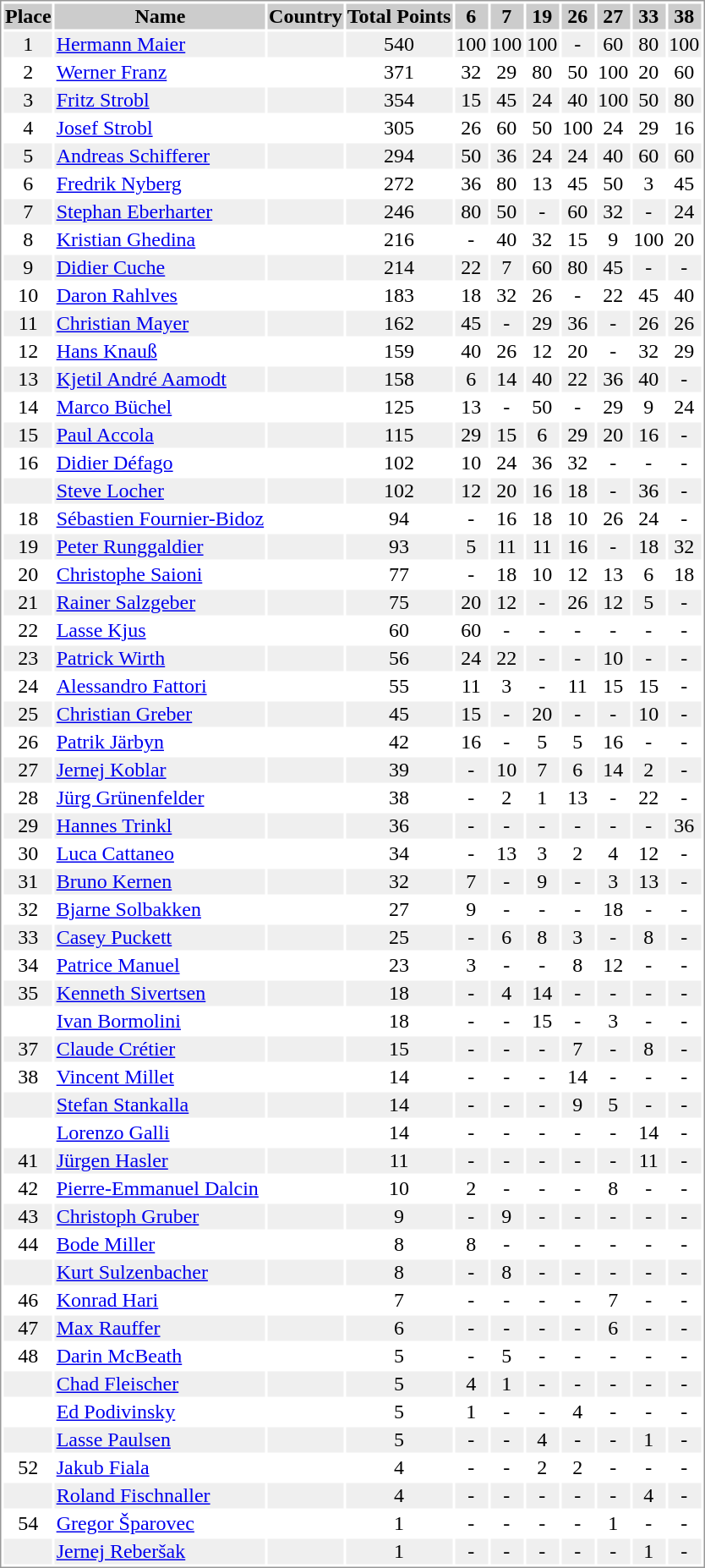<table border="0" style="border: 1px solid #999; background-color:#FFFFFF; text-align:center">
<tr align="center" bgcolor="#CCCCCC">
<th>Place</th>
<th>Name</th>
<th>Country</th>
<th>Total Points</th>
<th>6</th>
<th>7</th>
<th>19</th>
<th>26</th>
<th>27</th>
<th>33</th>
<th>38</th>
</tr>
<tr bgcolor="#EFEFEF">
<td>1</td>
<td align="left"><a href='#'>Hermann Maier</a></td>
<td align="left"></td>
<td>540</td>
<td>100</td>
<td>100</td>
<td>100</td>
<td>-</td>
<td>60</td>
<td>80</td>
<td>100</td>
</tr>
<tr>
<td>2</td>
<td align="left"><a href='#'>Werner Franz</a></td>
<td align="left"></td>
<td>371</td>
<td>32</td>
<td>29</td>
<td>80</td>
<td>50</td>
<td>100</td>
<td>20</td>
<td>60</td>
</tr>
<tr bgcolor="#EFEFEF">
<td>3</td>
<td align="left"><a href='#'>Fritz Strobl</a></td>
<td align="left"></td>
<td>354</td>
<td>15</td>
<td>45</td>
<td>24</td>
<td>40</td>
<td>100</td>
<td>50</td>
<td>80</td>
</tr>
<tr>
<td>4</td>
<td align="left"><a href='#'>Josef Strobl</a></td>
<td align="left"></td>
<td>305</td>
<td>26</td>
<td>60</td>
<td>50</td>
<td>100</td>
<td>24</td>
<td>29</td>
<td>16</td>
</tr>
<tr bgcolor="#EFEFEF">
<td>5</td>
<td align="left"><a href='#'>Andreas Schifferer</a></td>
<td align="left"></td>
<td>294</td>
<td>50</td>
<td>36</td>
<td>24</td>
<td>24</td>
<td>40</td>
<td>60</td>
<td>60</td>
</tr>
<tr>
<td>6</td>
<td align="left"><a href='#'>Fredrik Nyberg</a></td>
<td align="left"></td>
<td>272</td>
<td>36</td>
<td>80</td>
<td>13</td>
<td>45</td>
<td>50</td>
<td>3</td>
<td>45</td>
</tr>
<tr bgcolor="#EFEFEF">
<td>7</td>
<td align="left"><a href='#'>Stephan Eberharter</a></td>
<td align="left"></td>
<td>246</td>
<td>80</td>
<td>50</td>
<td>-</td>
<td>60</td>
<td>32</td>
<td>-</td>
<td>24</td>
</tr>
<tr>
<td>8</td>
<td align="left"><a href='#'>Kristian Ghedina</a></td>
<td align="left"></td>
<td>216</td>
<td>-</td>
<td>40</td>
<td>32</td>
<td>15</td>
<td>9</td>
<td>100</td>
<td>20</td>
</tr>
<tr bgcolor="#EFEFEF">
<td>9</td>
<td align="left"><a href='#'>Didier Cuche</a></td>
<td align="left"></td>
<td>214</td>
<td>22</td>
<td>7</td>
<td>60</td>
<td>80</td>
<td>45</td>
<td>-</td>
<td>-</td>
</tr>
<tr>
<td>10</td>
<td align="left"><a href='#'>Daron Rahlves</a></td>
<td align="left"></td>
<td>183</td>
<td>18</td>
<td>32</td>
<td>26</td>
<td>-</td>
<td>22</td>
<td>45</td>
<td>40</td>
</tr>
<tr bgcolor="#EFEFEF">
<td>11</td>
<td align="left"><a href='#'>Christian Mayer</a></td>
<td align="left"></td>
<td>162</td>
<td>45</td>
<td>-</td>
<td>29</td>
<td>36</td>
<td>-</td>
<td>26</td>
<td>26</td>
</tr>
<tr>
<td>12</td>
<td align="left"><a href='#'>Hans Knauß</a></td>
<td align="left"></td>
<td>159</td>
<td>40</td>
<td>26</td>
<td>12</td>
<td>20</td>
<td>-</td>
<td>32</td>
<td>29</td>
</tr>
<tr bgcolor="#EFEFEF">
<td>13</td>
<td align="left"><a href='#'>Kjetil André Aamodt</a></td>
<td align="left"></td>
<td>158</td>
<td>6</td>
<td>14</td>
<td>40</td>
<td>22</td>
<td>36</td>
<td>40</td>
<td>-</td>
</tr>
<tr>
<td>14</td>
<td align="left"><a href='#'>Marco Büchel</a></td>
<td align="left"></td>
<td>125</td>
<td>13</td>
<td>-</td>
<td>50</td>
<td>-</td>
<td>29</td>
<td>9</td>
<td>24</td>
</tr>
<tr bgcolor="#EFEFEF">
<td>15</td>
<td align="left"><a href='#'>Paul Accola</a></td>
<td align="left"></td>
<td>115</td>
<td>29</td>
<td>15</td>
<td>6</td>
<td>29</td>
<td>20</td>
<td>16</td>
<td>-</td>
</tr>
<tr>
<td>16</td>
<td align="left"><a href='#'>Didier Défago</a></td>
<td align="left"></td>
<td>102</td>
<td>10</td>
<td>24</td>
<td>36</td>
<td>32</td>
<td>-</td>
<td>-</td>
<td>-</td>
</tr>
<tr bgcolor="#EFEFEF">
<td></td>
<td align="left"><a href='#'>Steve Locher</a></td>
<td align="left"></td>
<td>102</td>
<td>12</td>
<td>20</td>
<td>16</td>
<td>18</td>
<td>-</td>
<td>36</td>
<td>-</td>
</tr>
<tr>
<td>18</td>
<td align="left"><a href='#'>Sébastien Fournier-Bidoz</a></td>
<td align="left"></td>
<td>94</td>
<td>-</td>
<td>16</td>
<td>18</td>
<td>10</td>
<td>26</td>
<td>24</td>
<td>-</td>
</tr>
<tr bgcolor="#EFEFEF">
<td>19</td>
<td align="left"><a href='#'>Peter Runggaldier</a></td>
<td align="left"></td>
<td>93</td>
<td>5</td>
<td>11</td>
<td>11</td>
<td>16</td>
<td>-</td>
<td>18</td>
<td>32</td>
</tr>
<tr>
<td>20</td>
<td align="left"><a href='#'>Christophe Saioni</a></td>
<td align="left"></td>
<td>77</td>
<td>-</td>
<td>18</td>
<td>10</td>
<td>12</td>
<td>13</td>
<td>6</td>
<td>18</td>
</tr>
<tr bgcolor="#EFEFEF">
<td>21</td>
<td align="left"><a href='#'>Rainer Salzgeber</a></td>
<td align="left"></td>
<td>75</td>
<td>20</td>
<td>12</td>
<td>-</td>
<td>26</td>
<td>12</td>
<td>5</td>
<td>-</td>
</tr>
<tr>
<td>22</td>
<td align="left"><a href='#'>Lasse Kjus</a></td>
<td align="left"></td>
<td>60</td>
<td>60</td>
<td>-</td>
<td>-</td>
<td>-</td>
<td>-</td>
<td>-</td>
<td>-</td>
</tr>
<tr bgcolor="#EFEFEF">
<td>23</td>
<td align="left"><a href='#'>Patrick Wirth</a></td>
<td align="left"></td>
<td>56</td>
<td>24</td>
<td>22</td>
<td>-</td>
<td>-</td>
<td>10</td>
<td>-</td>
<td>-</td>
</tr>
<tr>
<td>24</td>
<td align="left"><a href='#'>Alessandro Fattori</a></td>
<td align="left"></td>
<td>55</td>
<td>11</td>
<td>3</td>
<td>-</td>
<td>11</td>
<td>15</td>
<td>15</td>
<td>-</td>
</tr>
<tr bgcolor="#EFEFEF">
<td>25</td>
<td align="left"><a href='#'>Christian Greber</a></td>
<td align="left"></td>
<td>45</td>
<td>15</td>
<td>-</td>
<td>20</td>
<td>-</td>
<td>-</td>
<td>10</td>
<td>-</td>
</tr>
<tr>
<td>26</td>
<td align="left"><a href='#'>Patrik Järbyn</a></td>
<td align="left"></td>
<td>42</td>
<td>16</td>
<td>-</td>
<td>5</td>
<td>5</td>
<td>16</td>
<td>-</td>
<td>-</td>
</tr>
<tr bgcolor="#EFEFEF">
<td>27</td>
<td align="left"><a href='#'>Jernej Koblar</a></td>
<td align="left"></td>
<td>39</td>
<td>-</td>
<td>10</td>
<td>7</td>
<td>6</td>
<td>14</td>
<td>2</td>
<td>-</td>
</tr>
<tr>
<td>28</td>
<td align="left"><a href='#'>Jürg Grünenfelder</a></td>
<td align="left"></td>
<td>38</td>
<td>-</td>
<td>2</td>
<td>1</td>
<td>13</td>
<td>-</td>
<td>22</td>
<td>-</td>
</tr>
<tr bgcolor="#EFEFEF">
<td>29</td>
<td align="left"><a href='#'>Hannes Trinkl</a></td>
<td align="left"></td>
<td>36</td>
<td>-</td>
<td>-</td>
<td>-</td>
<td>-</td>
<td>-</td>
<td>-</td>
<td>36</td>
</tr>
<tr>
<td>30</td>
<td align="left"><a href='#'>Luca Cattaneo</a></td>
<td align="left"></td>
<td>34</td>
<td>-</td>
<td>13</td>
<td>3</td>
<td>2</td>
<td>4</td>
<td>12</td>
<td>-</td>
</tr>
<tr bgcolor="#EFEFEF">
<td>31</td>
<td align="left"><a href='#'>Bruno Kernen</a></td>
<td align="left"></td>
<td>32</td>
<td>7</td>
<td>-</td>
<td>9</td>
<td>-</td>
<td>3</td>
<td>13</td>
<td>-</td>
</tr>
<tr>
<td>32</td>
<td align="left"><a href='#'>Bjarne Solbakken</a></td>
<td align="left"></td>
<td>27</td>
<td>9</td>
<td>-</td>
<td>-</td>
<td>-</td>
<td>18</td>
<td>-</td>
<td>-</td>
</tr>
<tr bgcolor="#EFEFEF">
<td>33</td>
<td align="left"><a href='#'>Casey Puckett</a></td>
<td align="left"></td>
<td>25</td>
<td>-</td>
<td>6</td>
<td>8</td>
<td>3</td>
<td>-</td>
<td>8</td>
<td>-</td>
</tr>
<tr>
<td>34</td>
<td align="left"><a href='#'>Patrice Manuel</a></td>
<td align="left"></td>
<td>23</td>
<td>3</td>
<td>-</td>
<td>-</td>
<td>8</td>
<td>12</td>
<td>-</td>
<td>-</td>
</tr>
<tr bgcolor="#EFEFEF">
<td>35</td>
<td align="left"><a href='#'>Kenneth Sivertsen</a></td>
<td align="left"></td>
<td>18</td>
<td>-</td>
<td>4</td>
<td>14</td>
<td>-</td>
<td>-</td>
<td>-</td>
<td>-</td>
</tr>
<tr>
<td></td>
<td align="left"><a href='#'>Ivan Bormolini</a></td>
<td align="left"></td>
<td>18</td>
<td>-</td>
<td>-</td>
<td>15</td>
<td>-</td>
<td>3</td>
<td>-</td>
<td>-</td>
</tr>
<tr bgcolor="#EFEFEF">
<td>37</td>
<td align="left"><a href='#'>Claude Crétier</a></td>
<td align="left"></td>
<td>15</td>
<td>-</td>
<td>-</td>
<td>-</td>
<td>7</td>
<td>-</td>
<td>8</td>
<td>-</td>
</tr>
<tr>
<td>38</td>
<td align="left"><a href='#'>Vincent Millet</a></td>
<td align="left"></td>
<td>14</td>
<td>-</td>
<td>-</td>
<td>-</td>
<td>14</td>
<td>-</td>
<td>-</td>
<td>-</td>
</tr>
<tr bgcolor="#EFEFEF">
<td></td>
<td align="left"><a href='#'>Stefan Stankalla</a></td>
<td align="left"></td>
<td>14</td>
<td>-</td>
<td>-</td>
<td>-</td>
<td>9</td>
<td>5</td>
<td>-</td>
<td>-</td>
</tr>
<tr>
<td></td>
<td align="left"><a href='#'>Lorenzo Galli</a></td>
<td align="left"></td>
<td>14</td>
<td>-</td>
<td>-</td>
<td>-</td>
<td>-</td>
<td>-</td>
<td>14</td>
<td>-</td>
</tr>
<tr bgcolor="#EFEFEF">
<td>41</td>
<td align="left"><a href='#'>Jürgen Hasler</a></td>
<td align="left"></td>
<td>11</td>
<td>-</td>
<td>-</td>
<td>-</td>
<td>-</td>
<td>-</td>
<td>11</td>
<td>-</td>
</tr>
<tr>
<td>42</td>
<td align="left"><a href='#'>Pierre-Emmanuel Dalcin</a></td>
<td align="left"></td>
<td>10</td>
<td>2</td>
<td>-</td>
<td>-</td>
<td>-</td>
<td>8</td>
<td>-</td>
<td>-</td>
</tr>
<tr bgcolor="#EFEFEF">
<td>43</td>
<td align="left"><a href='#'>Christoph Gruber</a></td>
<td align="left"></td>
<td>9</td>
<td>-</td>
<td>9</td>
<td>-</td>
<td>-</td>
<td>-</td>
<td>-</td>
<td>-</td>
</tr>
<tr>
<td>44</td>
<td align="left"><a href='#'>Bode Miller</a></td>
<td align="left"></td>
<td>8</td>
<td>8</td>
<td>-</td>
<td>-</td>
<td>-</td>
<td>-</td>
<td>-</td>
<td>-</td>
</tr>
<tr bgcolor="#EFEFEF">
<td></td>
<td align="left"><a href='#'>Kurt Sulzenbacher</a></td>
<td align="left"></td>
<td>8</td>
<td>-</td>
<td>8</td>
<td>-</td>
<td>-</td>
<td>-</td>
<td>-</td>
<td>-</td>
</tr>
<tr>
<td>46</td>
<td align="left"><a href='#'>Konrad Hari</a></td>
<td align="left"></td>
<td>7</td>
<td>-</td>
<td>-</td>
<td>-</td>
<td>-</td>
<td>7</td>
<td>-</td>
<td>-</td>
</tr>
<tr bgcolor="#EFEFEF">
<td>47</td>
<td align="left"><a href='#'>Max Rauffer</a></td>
<td align="left"></td>
<td>6</td>
<td>-</td>
<td>-</td>
<td>-</td>
<td>-</td>
<td>6</td>
<td>-</td>
<td>-</td>
</tr>
<tr>
<td>48</td>
<td align="left"><a href='#'>Darin McBeath</a></td>
<td align="left"></td>
<td>5</td>
<td>-</td>
<td>5</td>
<td>-</td>
<td>-</td>
<td>-</td>
<td>-</td>
<td>-</td>
</tr>
<tr bgcolor="#EFEFEF">
<td></td>
<td align="left"><a href='#'>Chad Fleischer</a></td>
<td align="left"></td>
<td>5</td>
<td>4</td>
<td>1</td>
<td>-</td>
<td>-</td>
<td>-</td>
<td>-</td>
<td>-</td>
</tr>
<tr>
<td></td>
<td align="left"><a href='#'>Ed Podivinsky</a></td>
<td align="left"></td>
<td>5</td>
<td>1</td>
<td>-</td>
<td>-</td>
<td>4</td>
<td>-</td>
<td>-</td>
<td>-</td>
</tr>
<tr bgcolor="#EFEFEF">
<td></td>
<td align="left"><a href='#'>Lasse Paulsen</a></td>
<td align="left"></td>
<td>5</td>
<td>-</td>
<td>-</td>
<td>4</td>
<td>-</td>
<td>-</td>
<td>1</td>
<td>-</td>
</tr>
<tr>
<td>52</td>
<td align="left"><a href='#'>Jakub Fiala</a></td>
<td align="left"></td>
<td>4</td>
<td>-</td>
<td>-</td>
<td>2</td>
<td>2</td>
<td>-</td>
<td>-</td>
<td>-</td>
</tr>
<tr bgcolor="#EFEFEF">
<td></td>
<td align="left"><a href='#'>Roland Fischnaller</a></td>
<td align="left"></td>
<td>4</td>
<td>-</td>
<td>-</td>
<td>-</td>
<td>-</td>
<td>-</td>
<td>4</td>
<td>-</td>
</tr>
<tr>
<td>54</td>
<td align="left"><a href='#'>Gregor Šparovec</a></td>
<td align="left"></td>
<td>1</td>
<td>-</td>
<td>-</td>
<td>-</td>
<td>-</td>
<td>1</td>
<td>-</td>
<td>-</td>
</tr>
<tr bgcolor="#EFEFEF">
<td></td>
<td align="left"><a href='#'>Jernej Reberšak</a></td>
<td align="left"></td>
<td>1</td>
<td>-</td>
<td>-</td>
<td>-</td>
<td>-</td>
<td>-</td>
<td>1</td>
<td>-</td>
</tr>
</table>
